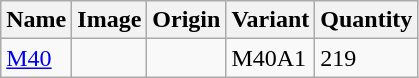<table class="wikitable">
<tr>
<th>Name</th>
<th>Image</th>
<th>Origin</th>
<th>Variant</th>
<th>Quantity</th>
</tr>
<tr>
<td><a href='#'>M40</a></td>
<td></td>
<td></td>
<td>M40A1</td>
<td>219</td>
</tr>
</table>
